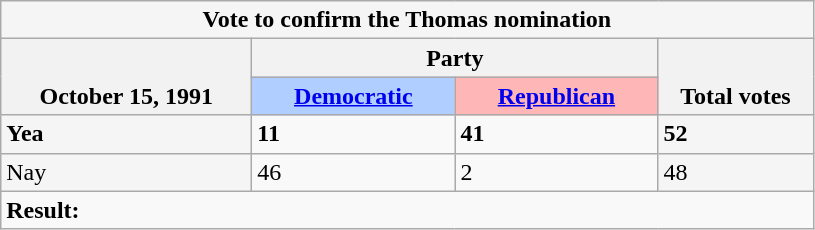<table class="wikitable">
<tr>
<th colspan="4" style="background:#f5f5f5">Vote to confirm the Thomas nomination</th>
</tr>
<tr style="vertical-align:bottom;">
<th rowspan="2">October 15, 1991</th>
<th colspan="2">Party</th>
<th rowspan="2">Total votes</th>
</tr>
<tr style="vertical-align:bottom;">
<th style="background-color:#b0ceff;"><a href='#'>Democratic</a></th>
<th style="background-color:#ffb6b6;"><a href='#'>Republican</a></th>
</tr>
<tr>
<td style="width: 10em; background:#F5F5F5"><strong>Yea</strong></td>
<td style="width: 8em;"><strong>11</strong></td>
<td style="width: 8em;"><strong>41</strong></td>
<td style="width: 6em; background:#F5F5F5"><strong>52</strong></td>
</tr>
<tr>
<td style="background:#F5F5F5">Nay</td>
<td>46</td>
<td>2</td>
<td style="background:#F5F5F5">48</td>
</tr>
<tr>
<td colspan="4" style="text-align:left;"><strong>Result: </strong></td>
</tr>
</table>
